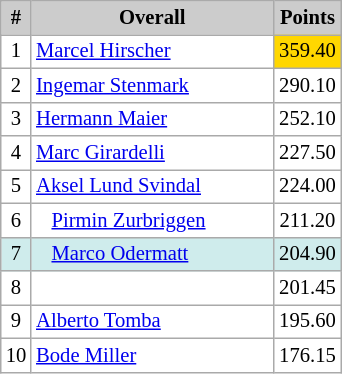<table class="wikitable plainrowheaders" style="background:#fff; font-size:86%; line-height:16px; border:grey solid 1px; border-collapse:collapse">
<tr>
<th style="background-color: #ccc;" width="10">#</th>
<th style="background-color: #ccc;" width="155">Overall</th>
<th style="background:#ccc; width:20%">Points</th>
</tr>
<tr>
<td align=center>1</td>
<td> <a href='#'>Marcel Hirscher</a></td>
<td bgcolor=gold align=center>359.40</td>
</tr>
<tr>
<td align=center>2</td>
<td> <a href='#'>Ingemar Stenmark</a></td>
<td align=center>290.10</td>
</tr>
<tr>
<td align=center>3</td>
<td> <a href='#'>Hermann Maier</a></td>
<td align=center>252.10</td>
</tr>
<tr>
<td align=center>4</td>
<td> <a href='#'>Marc Girardelli</a></td>
<td align=center>227.50</td>
</tr>
<tr>
<td align=center>5</td>
<td> <a href='#'>Aksel Lund Svindal</a></td>
<td align=center>224.00</td>
</tr>
<tr>
<td align=center>6</td>
<td>   <a href='#'>Pirmin Zurbriggen</a></td>
<td align=center>211.20</td>
</tr>
<tr style="background:#CFECEC">
<td align=center>7</td>
<td>   <a href='#'>Marco Odermatt</a></td>
<td align=center>204.90</td>
</tr>
<tr>
<td align=center>8</td>
<td></td>
<td align=center>201.45</td>
</tr>
<tr>
<td align=center>9</td>
<td> <a href='#'>Alberto Tomba</a></td>
<td align=center>195.60</td>
</tr>
<tr>
<td align=center>10</td>
<td> <a href='#'>Bode Miller</a></td>
<td align=center>176.15</td>
</tr>
</table>
